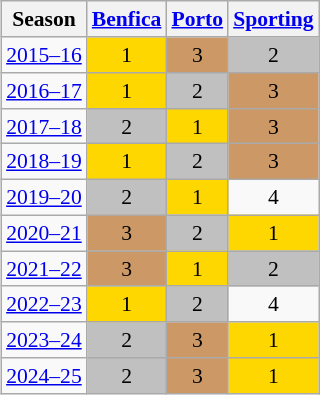<table class="wikitable sortable" style="text-align:center;font-size:90%;float:right;margin-left:1em;">
<tr>
<th>Season</th>
<th><a href='#'>Benfica</a></th>
<th><a href='#'>Porto</a></th>
<th><a href='#'>Sporting</a></th>
</tr>
<tr>
<td><a href='#'>2015–16</a></td>
<td bgcolor="gold">1</td>
<td bgcolor="CC9966">3</td>
<td bgcolor="silver">2</td>
</tr>
<tr>
<td><a href='#'>2016–17</a></td>
<td bgcolor="gold">1</td>
<td bgcolor="silver">2</td>
<td bgcolor="CC9966">3</td>
</tr>
<tr>
<td><a href='#'>2017–18</a></td>
<td bgcolor="silver">2</td>
<td bgcolor="gold">1</td>
<td bgcolor="CC9966">3</td>
</tr>
<tr>
<td><a href='#'>2018–19</a></td>
<td bgcolor="gold">1</td>
<td bgcolor="silver">2</td>
<td bgcolor="CC9966">3</td>
</tr>
<tr>
<td><a href='#'>2019–20</a></td>
<td bgcolor="silver">2</td>
<td bgcolor="gold">1</td>
<td>4</td>
</tr>
<tr>
<td><a href='#'>2020–21</a></td>
<td bgcolor="CC9966">3</td>
<td bgcolor="silver">2</td>
<td bgcolor="gold">1</td>
</tr>
<tr>
<td><a href='#'>2021–22</a></td>
<td bgcolor="CC9966">3</td>
<td bgcolor="gold">1</td>
<td bgcolor="silver">2</td>
</tr>
<tr>
<td><a href='#'>2022–23</a></td>
<td bgcolor="gold">1</td>
<td bgcolor="silver">2</td>
<td>4</td>
</tr>
<tr>
<td><a href='#'>2023–24</a></td>
<td bgcolor="silver">2</td>
<td bgcolor="CC9966">3</td>
<td bgcolor="gold">1</td>
</tr>
<tr>
<td><a href='#'>2024–25</a></td>
<td bgcolor="silver">2</td>
<td bgcolor="CC9966">3</td>
<td bgcolor="gold">1</td>
</tr>
</table>
